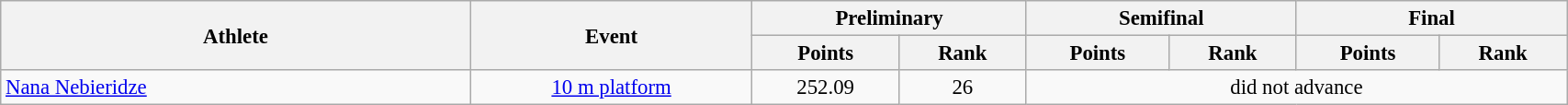<table class=wikitable style="font-size:95%" width="90%">
<tr>
<th rowspan="2">Athlete</th>
<th rowspan="2">Event</th>
<th colspan="2">Preliminary</th>
<th colspan="2">Semifinal</th>
<th colspan="2">Final</th>
</tr>
<tr>
<th>Points</th>
<th>Rank</th>
<th>Points</th>
<th>Rank</th>
<th>Points</th>
<th>Rank</th>
</tr>
<tr>
<td width=30%><a href='#'>Nana Nebieridze</a></td>
<td align=center><a href='#'>10 m platform</a></td>
<td align=center>252.09</td>
<td align=center>26</td>
<td align=center colspan="4">did not advance</td>
</tr>
</table>
